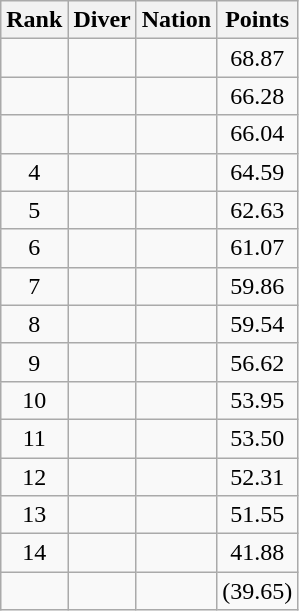<table class="wikitable sortable" style="text-align:center">
<tr>
<th>Rank</th>
<th>Diver</th>
<th>Nation</th>
<th>Points</th>
</tr>
<tr>
<td></td>
<td align=left></td>
<td align=left></td>
<td>68.87</td>
</tr>
<tr>
<td></td>
<td align=left></td>
<td align=left></td>
<td>66.28</td>
</tr>
<tr>
<td></td>
<td align=left></td>
<td align=left></td>
<td>66.04</td>
</tr>
<tr>
<td>4</td>
<td align=left></td>
<td align=left></td>
<td>64.59</td>
</tr>
<tr>
<td>5</td>
<td align=left></td>
<td align=left></td>
<td>62.63</td>
</tr>
<tr>
<td>6</td>
<td align=left></td>
<td align=left></td>
<td>61.07</td>
</tr>
<tr>
<td>7</td>
<td align=left></td>
<td align=left></td>
<td>59.86</td>
</tr>
<tr>
<td>8</td>
<td align=left></td>
<td align=left></td>
<td>59.54</td>
</tr>
<tr>
<td>9</td>
<td align=left></td>
<td align=left></td>
<td>56.62</td>
</tr>
<tr>
<td>10</td>
<td align=left></td>
<td align=left></td>
<td>53.95</td>
</tr>
<tr>
<td>11</td>
<td align=left></td>
<td align=left></td>
<td>53.50</td>
</tr>
<tr>
<td>12</td>
<td align=left></td>
<td align=left></td>
<td>52.31</td>
</tr>
<tr>
<td>13</td>
<td align=left></td>
<td align=left></td>
<td>51.55</td>
</tr>
<tr>
<td>14</td>
<td align=left></td>
<td align=left></td>
<td>41.88</td>
</tr>
<tr>
<td></td>
<td align=left></td>
<td align=left></td>
<td>(39.65)</td>
</tr>
</table>
